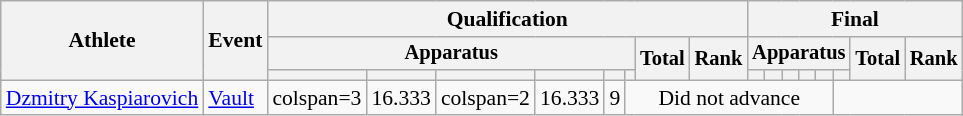<table class="wikitable" style="font-size:90%">
<tr>
<th rowspan=3>Athlete</th>
<th rowspan=3>Event</th>
<th colspan =8>Qualification</th>
<th colspan =8>Final</th>
</tr>
<tr style="font-size:95%">
<th colspan=6>Apparatus</th>
<th rowspan=2>Total</th>
<th rowspan=2>Rank</th>
<th colspan=6>Apparatus</th>
<th rowspan=2>Total</th>
<th rowspan=2>Rank</th>
</tr>
<tr style="font-size:95%">
<th></th>
<th></th>
<th></th>
<th></th>
<th></th>
<th></th>
<th></th>
<th></th>
<th></th>
<th></th>
<th></th>
<th></th>
</tr>
<tr align=center>
<td align=left><a href='#'>Dzmitry Kaspiarovich</a></td>
<td align=left><a href='#'>Vault</a></td>
<td>colspan=3 </td>
<td>16.333</td>
<td>colspan=2 </td>
<td>16.333</td>
<td>9</td>
<td colspan=8>Did not advance</td>
</tr>
</table>
